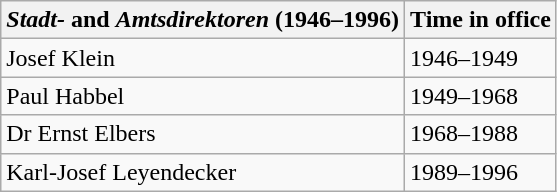<table class="wikitable">
<tr>
<th><em>Stadt-</em> and <em>Amtsdirektoren</em> (1946–1996)</th>
<th>Time in office</th>
</tr>
<tr>
<td>Josef Klein</td>
<td>1946–1949</td>
</tr>
<tr>
<td>Paul Habbel</td>
<td>1949–1968</td>
</tr>
<tr>
<td>Dr Ernst Elbers</td>
<td>1968–1988</td>
</tr>
<tr>
<td>Karl-Josef Leyendecker</td>
<td>1989–1996</td>
</tr>
</table>
